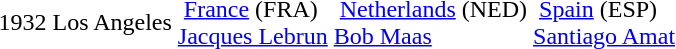<table>
<tr>
<td style="align:center;">1932 Los Angeles <br></td>
<td style="vertical-align:top;"> <a href='#'>France</a> <span>(FRA)</span><br><a href='#'>Jacques Lebrun</a></td>
<td style="vertical-align:top;"> <a href='#'>Netherlands</a> <span>(NED)</span><br><a href='#'>Bob Maas</a></td>
<td style="vertical-align:top;"> <a href='#'>Spain</a> <span>(ESP)</span><br><a href='#'>Santiago Amat</a></td>
</tr>
</table>
